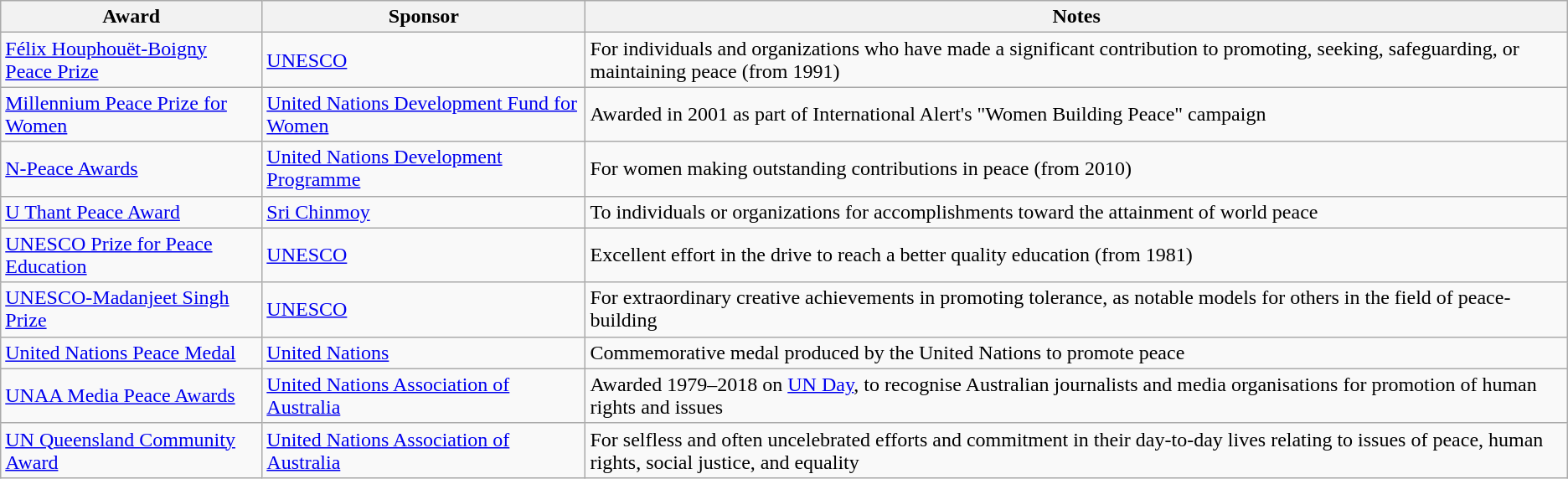<table class="wikitable sortable">
<tr>
<th>Award</th>
<th>Sponsor</th>
<th>Notes</th>
</tr>
<tr>
<td><a href='#'>Félix Houphouët-Boigny Peace Prize</a></td>
<td><a href='#'>UNESCO</a></td>
<td>For individuals and organizations who have made a significant contribution to promoting, seeking, safeguarding, or maintaining peace (from 1991)</td>
</tr>
<tr>
<td data-sort-value="Millennium Women"><a href='#'>Millennium Peace Prize for Women</a></td>
<td><a href='#'>United Nations Development Fund for Women</a></td>
<td>Awarded in 2001 as part of International Alert's "Women Building Peace" campaign</td>
</tr>
<tr>
<td data-sort-value="N-Peace"><a href='#'>N-Peace Awards</a></td>
<td><a href='#'>United Nations Development Programme</a></td>
<td>For women making outstanding contributions in peace (from 2010)</td>
</tr>
<tr>
<td data-sort-value="U Thant"><a href='#'>U Thant Peace Award</a></td>
<td><a href='#'>Sri Chinmoy</a></td>
<td>To individuals or organizations for accomplishments toward the attainment of world peace</td>
</tr>
<tr>
<td data-sort-value="UNESCO"><a href='#'>UNESCO Prize for Peace Education</a></td>
<td><a href='#'>UNESCO</a></td>
<td>Excellent effort in the drive to reach a better quality education (from 1981)</td>
</tr>
<tr>
<td data-sort-value="UNESCO"><a href='#'>UNESCO-Madanjeet Singh Prize</a></td>
<td><a href='#'>UNESCO</a></td>
<td>For extraordinary creative achievements in promoting tolerance, as notable models for others in the field of peace-building</td>
</tr>
<tr>
<td data-sort-value="United Nations"><a href='#'>United Nations Peace Medal</a></td>
<td><a href='#'>United Nations</a></td>
<td>Commemorative medal produced by the United Nations to promote peace</td>
</tr>
<tr>
<td data-sort-value="UNAA"><a href='#'>UNAA Media Peace Awards</a></td>
<td><a href='#'>United Nations Association of Australia</a></td>
<td>Awarded 1979–2018 on <a href='#'>UN Day</a>, to recognise Australian journalists and media organisations for promotion of human rights and issues</td>
</tr>
<tr>
<td data-sort-value="Queensland Community"><a href='#'>UN Queensland Community Award</a></td>
<td><a href='#'>United Nations Association of Australia</a></td>
<td>For selfless and often uncelebrated efforts and commitment in their day-to-day lives relating to issues of peace, human rights, social justice, and equality</td>
</tr>
</table>
